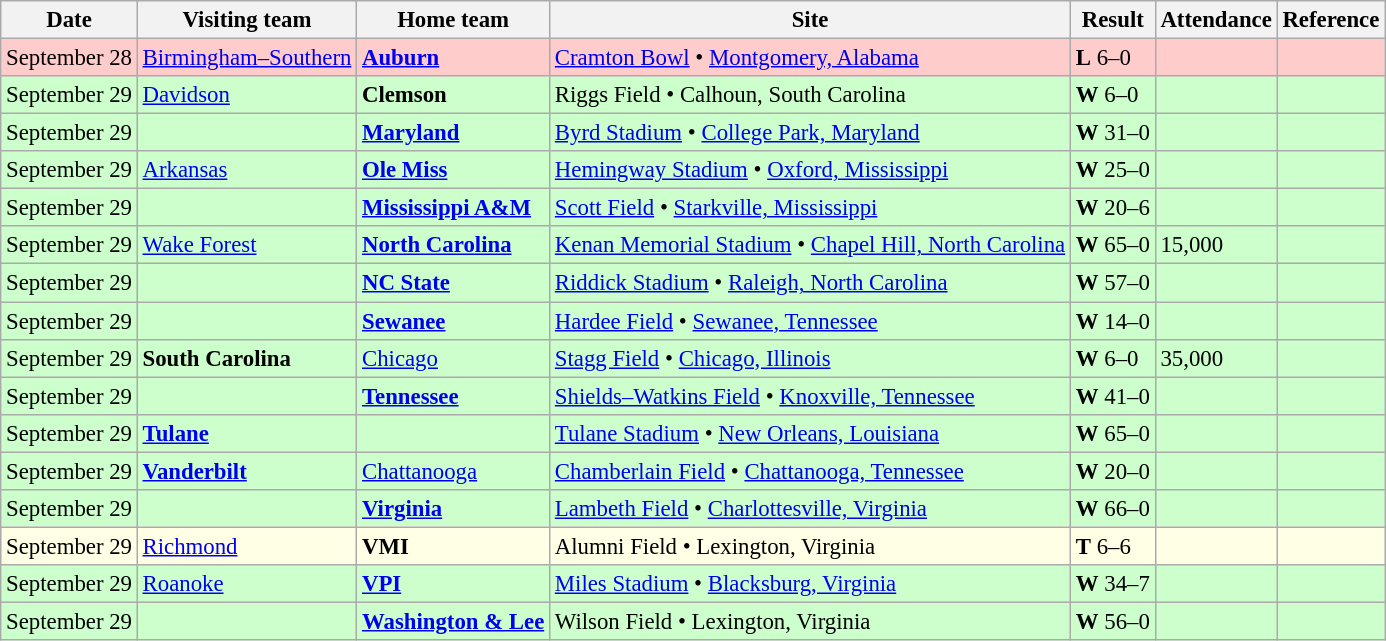<table class="wikitable" style="font-size:95%;">
<tr>
<th>Date</th>
<th>Visiting team</th>
<th>Home team</th>
<th>Site</th>
<th>Result</th>
<th>Attendance</th>
<th class="unsortable">Reference</th>
</tr>
<tr bgcolor=ffcccc>
<td>September 28</td>
<td><a href='#'>Birmingham–Southern</a></td>
<td><strong><a href='#'>Auburn</a></strong></td>
<td><a href='#'>Cramton Bowl</a> • <a href='#'>Montgomery, Alabama</a></td>
<td><strong>L</strong> 6–0</td>
<td></td>
<td></td>
</tr>
<tr bgcolor=ccffcc>
<td>September 29</td>
<td><a href='#'>Davidson</a></td>
<td><strong>Clemson</strong></td>
<td>Riggs Field • Calhoun, South Carolina</td>
<td><strong>W</strong> 6–0</td>
<td></td>
<td></td>
</tr>
<tr bgcolor=ccffcc>
<td>September 29</td>
<td></td>
<td><strong><a href='#'>Maryland</a></strong></td>
<td><a href='#'>Byrd Stadium</a> • <a href='#'>College Park, Maryland</a></td>
<td><strong>W</strong> 31–0</td>
<td></td>
<td></td>
</tr>
<tr bgcolor=ccffcc>
<td>September 29</td>
<td><a href='#'>Arkansas</a></td>
<td><strong><a href='#'>Ole Miss</a></strong></td>
<td><a href='#'>Hemingway Stadium</a> • <a href='#'>Oxford, Mississippi</a></td>
<td><strong>W</strong> 25–0</td>
<td></td>
<td></td>
</tr>
<tr bgcolor=ccffcc>
<td>September 29</td>
<td></td>
<td><strong><a href='#'>Mississippi A&M</a></strong></td>
<td><a href='#'>Scott Field</a> • <a href='#'>Starkville, Mississippi</a></td>
<td><strong>W</strong> 20–6</td>
<td></td>
<td></td>
</tr>
<tr bgcolor=ccffcc>
<td>September 29</td>
<td><a href='#'>Wake Forest</a></td>
<td><strong><a href='#'>North Carolina</a></strong></td>
<td><a href='#'>Kenan Memorial Stadium</a> • <a href='#'>Chapel Hill, North Carolina</a></td>
<td><strong>W</strong> 65–0</td>
<td>15,000</td>
<td></td>
</tr>
<tr bgcolor=ccffcc>
<td>September 29</td>
<td></td>
<td><strong><a href='#'>NC State</a></strong></td>
<td><a href='#'>Riddick Stadium</a> • <a href='#'>Raleigh, North Carolina</a></td>
<td><strong>W</strong> 57–0</td>
<td></td>
<td></td>
</tr>
<tr bgcolor=ccffcc>
<td>September 29</td>
<td></td>
<td><strong><a href='#'>Sewanee</a></strong></td>
<td><a href='#'>Hardee Field</a> • <a href='#'>Sewanee, Tennessee</a></td>
<td><strong>W</strong> 14–0</td>
<td></td>
<td></td>
</tr>
<tr bgcolor=ccffcc>
<td>September 29</td>
<td><strong>South Carolina</strong></td>
<td><a href='#'>Chicago</a></td>
<td><a href='#'>Stagg Field</a> • <a href='#'>Chicago, Illinois</a></td>
<td><strong>W</strong> 6–0</td>
<td>35,000</td>
<td></td>
</tr>
<tr bgcolor=ccffcc>
<td>September 29</td>
<td></td>
<td><strong><a href='#'>Tennessee</a></strong></td>
<td><a href='#'>Shields–Watkins Field</a> • <a href='#'>Knoxville, Tennessee</a></td>
<td><strong>W</strong> 41–0</td>
<td></td>
<td></td>
</tr>
<tr bgcolor=ccffcc>
<td>September 29</td>
<td><strong><a href='#'>Tulane</a></strong></td>
<td></td>
<td><a href='#'>Tulane Stadium</a> • <a href='#'>New Orleans, Louisiana</a></td>
<td><strong>W</strong> 65–0</td>
<td></td>
<td></td>
</tr>
<tr bgcolor=ccffcc>
<td>September 29</td>
<td><strong><a href='#'>Vanderbilt</a></strong></td>
<td><a href='#'>Chattanooga</a></td>
<td><a href='#'>Chamberlain Field</a> • <a href='#'>Chattanooga, Tennessee</a></td>
<td><strong>W</strong> 20–0</td>
<td></td>
<td></td>
</tr>
<tr bgcolor=ccffcc>
<td>September 29</td>
<td></td>
<td><strong><a href='#'>Virginia</a></strong></td>
<td><a href='#'>Lambeth Field</a> • <a href='#'>Charlottesville, Virginia</a></td>
<td><strong>W</strong> 66–0</td>
<td></td>
<td></td>
</tr>
<tr bgcolor=ffffe6>
<td>September 29</td>
<td><a href='#'>Richmond</a></td>
<td><strong>VMI</strong></td>
<td>Alumni Field • Lexington, Virginia</td>
<td><strong>T</strong> 6–6</td>
<td></td>
<td></td>
</tr>
<tr bgcolor=ccffcc>
<td>September 29</td>
<td><a href='#'>Roanoke</a></td>
<td><strong><a href='#'>VPI</a></strong></td>
<td><a href='#'>Miles Stadium</a> • <a href='#'>Blacksburg, Virginia</a></td>
<td><strong>W</strong> 34–7</td>
<td></td>
<td></td>
</tr>
<tr bgcolor=ccffcc>
<td>September 29</td>
<td></td>
<td><strong><a href='#'>Washington & Lee</a></strong></td>
<td>Wilson Field • Lexington, Virginia</td>
<td><strong>W</strong> 56–0</td>
<td></td>
<td></td>
</tr>
</table>
